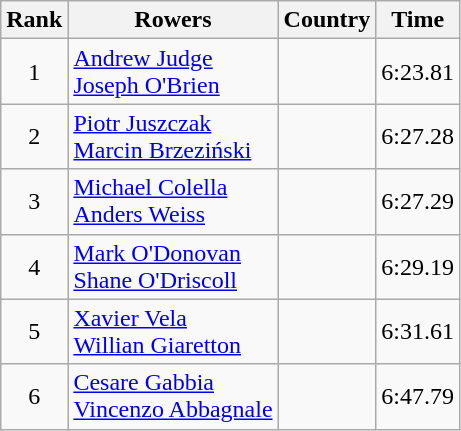<table class="wikitable" style="text-align:center">
<tr>
<th>Rank</th>
<th>Rowers</th>
<th>Country</th>
<th>Time</th>
</tr>
<tr>
<td>1</td>
<td align="left"><a href='#'>Andrew Judge</a><br><a href='#'>Joseph O'Brien</a></td>
<td align="left"></td>
<td>6:23.81</td>
</tr>
<tr>
<td>2</td>
<td align="left"><a href='#'>Piotr Juszczak</a><br><a href='#'>Marcin Brzeziński</a></td>
<td align="left"></td>
<td>6:27.28</td>
</tr>
<tr>
<td>3</td>
<td align="left"><a href='#'>Michael Colella</a><br><a href='#'>Anders Weiss</a></td>
<td align="left"></td>
<td>6:27.29</td>
</tr>
<tr>
<td>4</td>
<td align="left"><a href='#'>Mark O'Donovan</a><br><a href='#'>Shane O'Driscoll</a></td>
<td align="left"></td>
<td>6:29.19</td>
</tr>
<tr>
<td>5</td>
<td align="left"><a href='#'>Xavier Vela</a><br><a href='#'>Willian Giaretton</a></td>
<td align="left"></td>
<td>6:31.61</td>
</tr>
<tr>
<td>6</td>
<td align="left"><a href='#'>Cesare Gabbia</a><br><a href='#'>Vincenzo Abbagnale</a></td>
<td align="left"></td>
<td>6:47.79</td>
</tr>
</table>
